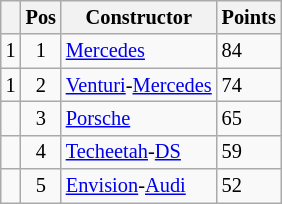<table class="wikitable" style="font-size: 85%;">
<tr>
<th></th>
<th>Pos</th>
<th>Constructor</th>
<th>Points</th>
</tr>
<tr>
<td align="left"> 1</td>
<td align="center">1</td>
<td> <a href='#'>Mercedes</a></td>
<td align="left">84</td>
</tr>
<tr>
<td align="left"> 1</td>
<td align="center">2</td>
<td> <a href='#'>Venturi</a>-<a href='#'>Mercedes</a></td>
<td align="left">74</td>
</tr>
<tr>
<td align="left"></td>
<td align="center">3</td>
<td> <a href='#'>Porsche</a></td>
<td align="left">65</td>
</tr>
<tr>
<td align="left"></td>
<td align="center">4</td>
<td> <a href='#'>Techeetah</a>-<a href='#'>DS</a></td>
<td align="left">59</td>
</tr>
<tr>
<td align="left"></td>
<td align="center">5</td>
<td> <a href='#'>Envision</a>-<a href='#'>Audi</a></td>
<td align="left">52</td>
</tr>
</table>
